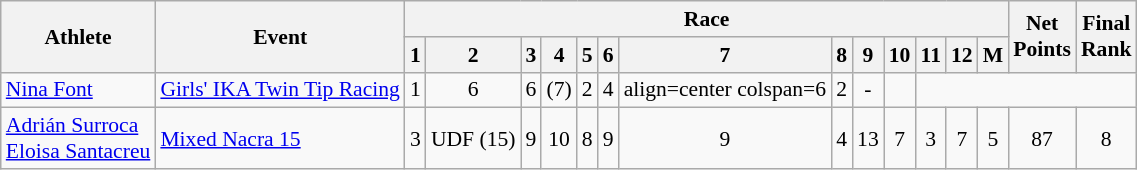<table class=wikitable style="font-size:90%">
<tr>
<th rowspan="2">Athlete</th>
<th rowspan="2">Event</th>
<th colspan="13">Race</th>
<th rowspan="2">Net<br>Points</th>
<th rowspan="2">Final<br>Rank</th>
</tr>
<tr>
<th>1</th>
<th>2</th>
<th>3</th>
<th>4</th>
<th>5</th>
<th>6</th>
<th>7</th>
<th>8</th>
<th>9</th>
<th>10</th>
<th>11</th>
<th>12</th>
<th>M</th>
</tr>
<tr align=center>
<td align=left><a href='#'>Nina Font</a></td>
<td align=center><a href='#'>Girls' IKA Twin Tip Racing</a></td>
<td>1</td>
<td>6</td>
<td>6</td>
<td>(7)</td>
<td>2</td>
<td>4</td>
<td>align=center colspan=6 </td>
<td>2</td>
<td align=center>-</td>
<td align=center></td>
</tr>
<tr align=center>
<td align=left><a href='#'>Adrián Surroca</a> <br> <a href='#'>Eloisa Santacreu</a></td>
<td align=left><a href='#'>Mixed Nacra 15</a></td>
<td>3</td>
<td>UDF (15)</td>
<td>9</td>
<td>10</td>
<td>8</td>
<td>9</td>
<td>9</td>
<td>4</td>
<td>13</td>
<td>7</td>
<td>3</td>
<td>7</td>
<td>5</td>
<td align=center>87</td>
<td align=center>8</td>
</tr>
</table>
